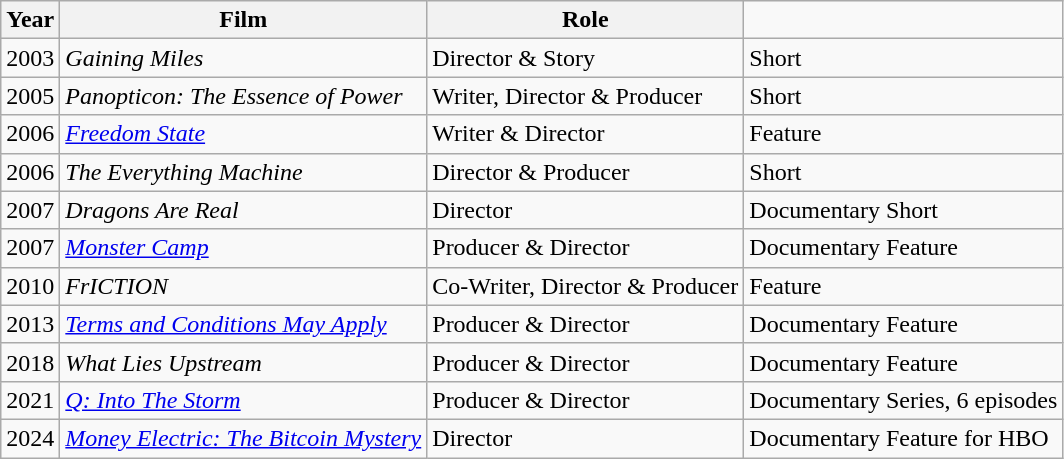<table class="wikitable sortable" "style="text-align:center; width:100%;">
<tr>
<th>Year</th>
<th>Film</th>
<th>Role</th>
</tr>
<tr>
<td>2003</td>
<td><em>Gaining Miles</em></td>
<td>Director & Story</td>
<td>Short</td>
</tr>
<tr>
<td>2005</td>
<td><em>Panopticon: The Essence of Power</em></td>
<td>Writer, Director & Producer</td>
<td>Short</td>
</tr>
<tr>
<td>2006</td>
<td><em><a href='#'>Freedom State</a></em></td>
<td>Writer & Director</td>
<td>Feature</td>
</tr>
<tr>
<td>2006</td>
<td><em>The Everything Machine</em></td>
<td>Director & Producer</td>
<td>Short</td>
</tr>
<tr>
<td>2007</td>
<td><em>Dragons Are Real</em></td>
<td>Director</td>
<td>Documentary Short</td>
</tr>
<tr>
<td>2007</td>
<td><em><a href='#'>Monster Camp</a></em></td>
<td>Producer & Director</td>
<td>Documentary Feature</td>
</tr>
<tr>
<td>2010</td>
<td><em>FrICTION</em></td>
<td>Co-Writer, Director & Producer</td>
<td>Feature</td>
</tr>
<tr>
<td>2013</td>
<td><em><a href='#'>Terms and Conditions May Apply</a></em></td>
<td>Producer & Director</td>
<td>Documentary Feature</td>
</tr>
<tr>
<td>2018</td>
<td><em>What Lies Upstream</em></td>
<td>Producer & Director</td>
<td>Documentary Feature</td>
</tr>
<tr>
<td>2021</td>
<td><em><a href='#'>Q: Into The Storm</a></em></td>
<td>Producer & Director</td>
<td>Documentary Series, 6 episodes</td>
</tr>
<tr>
<td>2024</td>
<td><em><a href='#'>Money Electric: The Bitcoin Mystery</a></em></td>
<td>Director</td>
<td>Documentary Feature for HBO</td>
</tr>
</table>
